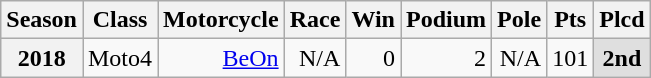<table class="wikitable" style="text-align:right;">
<tr>
<th>Season</th>
<th>Class</th>
<th>Motorcycle</th>
<th>Race</th>
<th>Win</th>
<th>Podium</th>
<th>Pole</th>
<th>Pts</th>
<th>Plcd</th>
</tr>
<tr>
<th>2018</th>
<td>Moto4</td>
<td><a href='#'>BeOn</a></td>
<td>N/A</td>
<td>0</td>
<td>2</td>
<td>N/A</td>
<td>101</td>
<th style="background:#DFDFDF;">2nd</th>
</tr>
</table>
